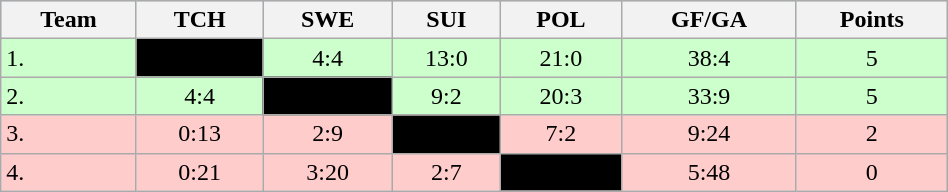<table class="wikitable" bgcolor="#EFEFFF" width="50%">
<tr bgcolor="#BCD2EE">
<th>Team</th>
<th>TCH</th>
<th>SWE</th>
<th>SUI</th>
<th>POL</th>
<th>GF/GA</th>
<th>Points</th>
</tr>
<tr bgcolor="#ccffcc" align="center">
<td align="left">1. </td>
<td style="background:#000000;"></td>
<td>4:4</td>
<td>13:0</td>
<td>21:0</td>
<td>38:4</td>
<td>5</td>
</tr>
<tr bgcolor="#ccffcc" align="center">
<td align="left">2. </td>
<td>4:4</td>
<td style="background:#000000;"></td>
<td>9:2</td>
<td>20:3</td>
<td>33:9</td>
<td>5</td>
</tr>
<tr bgcolor="#ffcccc" align="center">
<td align="left">3. </td>
<td>0:13</td>
<td>2:9</td>
<td style="background:#000000;"></td>
<td>7:2</td>
<td>9:24</td>
<td>2</td>
</tr>
<tr bgcolor="#ffcccc" align="center">
<td align="left">4. </td>
<td>0:21</td>
<td>3:20</td>
<td>2:7</td>
<td style="background:#000000;"></td>
<td>5:48</td>
<td>0</td>
</tr>
</table>
